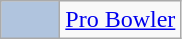<table class="wikitable">
<tr>
<td style="background-color:lightsteelblue;border:1px solid #aaaaaa;width:2em"></td>
<td><a href='#'>Pro Bowler</a></td>
</tr>
</table>
